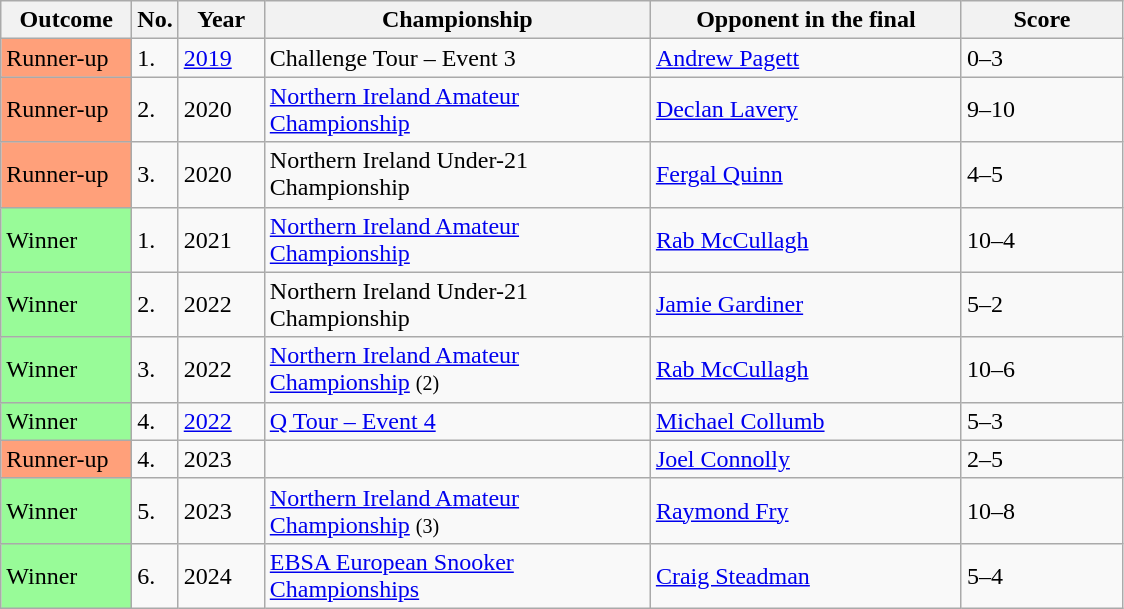<table class="wikitable sortable">
<tr>
<th style="width:80px;">Outcome</th>
<th style="width:20px;">No.</th>
<th style="width:50px;">Year</th>
<th style="width:250px;">Championship</th>
<th style="width:200px;">Opponent in the final</th>
<th style="width:100px;">Score</th>
</tr>
<tr>
<td style="background:#ffa07a;">Runner-up</td>
<td>1.</td>
<td><a href='#'>2019</a></td>
<td>Challenge Tour – Event 3</td>
<td> <a href='#'>Andrew Pagett</a></td>
<td>0–3</td>
</tr>
<tr>
<td style="background:#ffa07a;">Runner-up</td>
<td>2.</td>
<td>2020</td>
<td><a href='#'>Northern Ireland Amateur Championship</a></td>
<td> <a href='#'>Declan Lavery</a></td>
<td>9–10</td>
</tr>
<tr>
<td style="background:#ffa07a;">Runner-up</td>
<td>3.</td>
<td>2020</td>
<td>Northern Ireland Under-21 Championship</td>
<td> <a href='#'>Fergal Quinn</a></td>
<td>4–5</td>
</tr>
<tr>
<td style="background:#98FB98">Winner</td>
<td>1.</td>
<td>2021</td>
<td><a href='#'>Northern Ireland Amateur Championship</a></td>
<td> <a href='#'>Rab McCullagh</a></td>
<td>10–4</td>
</tr>
<tr>
<td style="background:#98FB98">Winner</td>
<td>2.</td>
<td>2022</td>
<td>Northern Ireland Under-21 Championship</td>
<td> <a href='#'>Jamie Gardiner</a></td>
<td>5–2</td>
</tr>
<tr>
<td style="background:#98FB98">Winner</td>
<td>3.</td>
<td>2022</td>
<td><a href='#'>Northern Ireland Amateur Championship</a> <small>(2)</small></td>
<td> <a href='#'>Rab McCullagh</a></td>
<td>10–6</td>
</tr>
<tr>
<td style="background:#98fb98;">Winner</td>
<td>4.</td>
<td><a href='#'>2022</a></td>
<td><a href='#'>Q Tour – Event 4</a></td>
<td> <a href='#'>Michael Collumb</a></td>
<td>5–3</td>
</tr>
<tr>
<td style="background:#ffa07a;">Runner-up</td>
<td>4.</td>
<td>2023</td>
<td></td>
<td> <a href='#'>Joel Connolly</a></td>
<td>2–5</td>
</tr>
<tr>
<td style="background:#98FB98">Winner</td>
<td>5.</td>
<td>2023</td>
<td><a href='#'>Northern Ireland Amateur Championship</a> <small>(3)</small></td>
<td> <a href='#'>Raymond Fry</a></td>
<td>10–8</td>
</tr>
<tr>
<td style="background:#98fb98;">Winner</td>
<td>6.</td>
<td>2024</td>
<td><a href='#'>EBSA European Snooker Championships</a></td>
<td> <a href='#'>Craig Steadman</a></td>
<td>5–4</td>
</tr>
</table>
